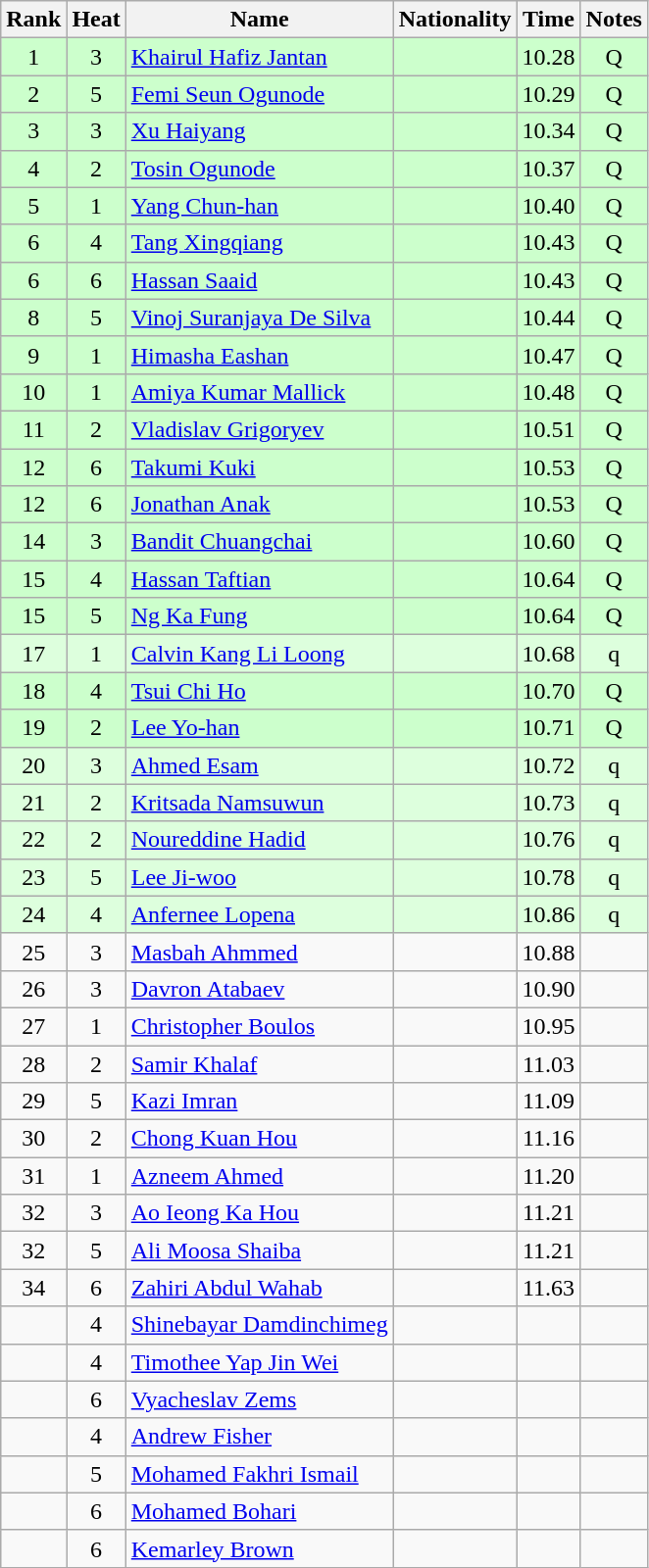<table class="wikitable sortable" style="text-align:center">
<tr>
<th>Rank</th>
<th>Heat</th>
<th>Name</th>
<th>Nationality</th>
<th>Time</th>
<th>Notes</th>
</tr>
<tr bgcolor=ccffcc>
<td>1</td>
<td>3</td>
<td align=left><a href='#'>Khairul Hafiz Jantan</a></td>
<td align=left></td>
<td>10.28</td>
<td>Q</td>
</tr>
<tr bgcolor=ccffcc>
<td>2</td>
<td>5</td>
<td align=left><a href='#'>Femi Seun Ogunode</a></td>
<td align=left></td>
<td>10.29</td>
<td>Q</td>
</tr>
<tr bgcolor=ccffcc>
<td>3</td>
<td>3</td>
<td align=left><a href='#'>Xu Haiyang</a></td>
<td align=left></td>
<td>10.34</td>
<td>Q</td>
</tr>
<tr bgcolor=ccffcc>
<td>4</td>
<td>2</td>
<td align=left><a href='#'>Tosin Ogunode</a></td>
<td align=left></td>
<td>10.37</td>
<td>Q</td>
</tr>
<tr bgcolor=ccffcc>
<td>5</td>
<td>1</td>
<td align=left><a href='#'>Yang Chun-han</a></td>
<td align=left></td>
<td>10.40</td>
<td>Q</td>
</tr>
<tr bgcolor=ccffcc>
<td>6</td>
<td>4</td>
<td align=left><a href='#'>Tang Xingqiang</a></td>
<td align=left></td>
<td>10.43</td>
<td>Q</td>
</tr>
<tr bgcolor=ccffcc>
<td>6</td>
<td>6</td>
<td align=left><a href='#'>Hassan Saaid</a></td>
<td align=left></td>
<td>10.43</td>
<td>Q</td>
</tr>
<tr bgcolor=ccffcc>
<td>8</td>
<td>5</td>
<td align=left><a href='#'>Vinoj Suranjaya De Silva</a></td>
<td align=left></td>
<td>10.44</td>
<td>Q</td>
</tr>
<tr bgcolor=ccffcc>
<td>9</td>
<td>1</td>
<td align=left><a href='#'>Himasha Eashan</a></td>
<td align=left></td>
<td>10.47</td>
<td>Q</td>
</tr>
<tr bgcolor=ccffcc>
<td>10</td>
<td>1</td>
<td align=left><a href='#'>Amiya Kumar Mallick</a></td>
<td align=left></td>
<td>10.48</td>
<td>Q</td>
</tr>
<tr bgcolor=ccffcc>
<td>11</td>
<td>2</td>
<td align=left><a href='#'>Vladislav Grigoryev</a></td>
<td align=left></td>
<td>10.51</td>
<td>Q</td>
</tr>
<tr bgcolor=ccffcc>
<td>12</td>
<td>6</td>
<td align=left><a href='#'>Takumi Kuki</a></td>
<td align=left></td>
<td>10.53</td>
<td>Q</td>
</tr>
<tr bgcolor=ccffcc>
<td>12</td>
<td>6</td>
<td align=left><a href='#'>Jonathan Anak</a></td>
<td align=left></td>
<td>10.53</td>
<td>Q</td>
</tr>
<tr bgcolor=ccffcc>
<td>14</td>
<td>3</td>
<td align=left><a href='#'>Bandit Chuangchai</a></td>
<td align=left></td>
<td>10.60</td>
<td>Q</td>
</tr>
<tr bgcolor=ccffcc>
<td>15</td>
<td>4</td>
<td align=left><a href='#'>Hassan Taftian</a></td>
<td align=left></td>
<td>10.64</td>
<td>Q</td>
</tr>
<tr bgcolor=ccffcc>
<td>15</td>
<td>5</td>
<td align=left><a href='#'>Ng Ka Fung</a></td>
<td align=left></td>
<td>10.64</td>
<td>Q</td>
</tr>
<tr bgcolor=ddffdd>
<td>17</td>
<td>1</td>
<td align=left><a href='#'>Calvin Kang Li Loong</a></td>
<td align=left></td>
<td>10.68</td>
<td>q</td>
</tr>
<tr bgcolor=ccffcc>
<td>18</td>
<td>4</td>
<td align=left><a href='#'>Tsui Chi Ho</a></td>
<td align=left></td>
<td>10.70</td>
<td>Q</td>
</tr>
<tr bgcolor=ccffcc>
<td>19</td>
<td>2</td>
<td align=left><a href='#'>Lee Yo-han</a></td>
<td align=left></td>
<td>10.71</td>
<td>Q</td>
</tr>
<tr bgcolor=ddffdd>
<td>20</td>
<td>3</td>
<td align=left><a href='#'>Ahmed Esam</a></td>
<td align=left></td>
<td>10.72</td>
<td>q</td>
</tr>
<tr bgcolor=ddffdd>
<td>21</td>
<td>2</td>
<td align=left><a href='#'>Kritsada Namsuwun</a></td>
<td align=left></td>
<td>10.73</td>
<td>q</td>
</tr>
<tr bgcolor=ddffdd>
<td>22</td>
<td>2</td>
<td align=left><a href='#'>Noureddine Hadid</a></td>
<td align=left></td>
<td>10.76</td>
<td>q</td>
</tr>
<tr bgcolor=ddffdd>
<td>23</td>
<td>5</td>
<td align=left><a href='#'>Lee Ji-woo</a></td>
<td align=left></td>
<td>10.78</td>
<td>q</td>
</tr>
<tr bgcolor=ddffdd>
<td>24</td>
<td>4</td>
<td align=left><a href='#'>Anfernee Lopena</a></td>
<td align=left></td>
<td>10.86</td>
<td>q</td>
</tr>
<tr>
<td>25</td>
<td>3</td>
<td align=left><a href='#'>Masbah Ahmmed</a></td>
<td align=left></td>
<td>10.88</td>
<td></td>
</tr>
<tr>
<td>26</td>
<td>3</td>
<td align=left><a href='#'>Davron Atabaev</a></td>
<td align=left></td>
<td>10.90</td>
<td></td>
</tr>
<tr>
<td>27</td>
<td>1</td>
<td align=left><a href='#'>Christopher Boulos</a></td>
<td align=left></td>
<td>10.95</td>
<td></td>
</tr>
<tr>
<td>28</td>
<td>2</td>
<td align=left><a href='#'>Samir Khalaf</a></td>
<td align=left></td>
<td>11.03</td>
<td></td>
</tr>
<tr>
<td>29</td>
<td>5</td>
<td align=left><a href='#'>Kazi Imran</a></td>
<td align=left></td>
<td>11.09</td>
<td></td>
</tr>
<tr>
<td>30</td>
<td>2</td>
<td align=left><a href='#'>Chong Kuan Hou</a></td>
<td align=left></td>
<td>11.16</td>
<td></td>
</tr>
<tr>
<td>31</td>
<td>1</td>
<td align=left><a href='#'>Azneem Ahmed</a></td>
<td align=left></td>
<td>11.20</td>
<td></td>
</tr>
<tr>
<td>32</td>
<td>3</td>
<td align=left><a href='#'>Ao Ieong Ka Hou</a></td>
<td align=left></td>
<td>11.21</td>
<td></td>
</tr>
<tr>
<td>32</td>
<td>5</td>
<td align=left><a href='#'>Ali Moosa Shaiba</a></td>
<td align=left></td>
<td>11.21</td>
<td></td>
</tr>
<tr>
<td>34</td>
<td>6</td>
<td align=left><a href='#'>Zahiri Abdul Wahab</a></td>
<td align=left></td>
<td>11.63</td>
<td></td>
</tr>
<tr>
<td></td>
<td>4</td>
<td align=left><a href='#'>Shinebayar Damdinchimeg</a></td>
<td align=left></td>
<td></td>
<td></td>
</tr>
<tr>
<td></td>
<td>4</td>
<td align=left><a href='#'>Timothee Yap Jin Wei</a></td>
<td align=left></td>
<td></td>
<td></td>
</tr>
<tr>
<td></td>
<td>6</td>
<td align=left><a href='#'>Vyacheslav Zems</a></td>
<td align=left></td>
<td></td>
<td></td>
</tr>
<tr>
<td></td>
<td>4</td>
<td align=left><a href='#'>Andrew Fisher</a></td>
<td align=left></td>
<td></td>
<td></td>
</tr>
<tr>
<td></td>
<td>5</td>
<td align=left><a href='#'>Mohamed Fakhri Ismail</a></td>
<td align=left></td>
<td></td>
<td></td>
</tr>
<tr>
<td></td>
<td>6</td>
<td align=left><a href='#'>Mohamed Bohari</a></td>
<td align=left></td>
<td></td>
<td></td>
</tr>
<tr>
<td></td>
<td>6</td>
<td align=left><a href='#'>Kemarley Brown</a></td>
<td align=left></td>
<td></td>
<td></td>
</tr>
</table>
